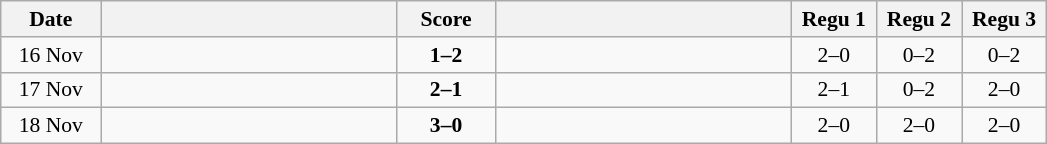<table class="wikitable" style="text-align: center; font-size:90% ">
<tr>
<th width="60">Date</th>
<th align="right" width="190"></th>
<th width="60">Score</th>
<th align="left" width="190"></th>
<th width="50">Regu 1</th>
<th width="50">Regu 2</th>
<th width="50">Regu 3</th>
</tr>
<tr>
<td>16 Nov</td>
<td align=right></td>
<td align=center><strong>1–2</strong></td>
<td align=left><strong></strong></td>
<td>2–0</td>
<td>0–2</td>
<td>0–2</td>
</tr>
<tr>
<td>17 Nov</td>
<td align=right><strong></strong></td>
<td align=center><strong>2–1</strong></td>
<td align=left></td>
<td>2–1</td>
<td>0–2</td>
<td>2–0</td>
</tr>
<tr>
<td>18 Nov</td>
<td align=right><strong></strong></td>
<td align=center><strong>3–0</strong></td>
<td align=left></td>
<td>2–0</td>
<td>2–0</td>
<td>2–0</td>
</tr>
</table>
